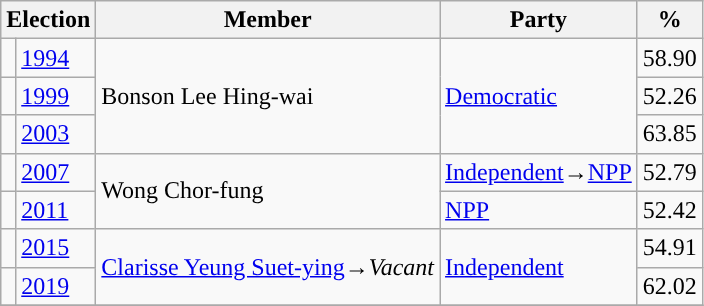<table class="wikitable">
<tr>
<th colspan="2">Election</th>
<th>Member</th>
<th>Party</th>
<th>%</th>
</tr>
<tr>
<td style="background-color: "></td>
<td><a href='#'>1994</a></td>
<td rowspan=3>Bonson Lee Hing-wai</td>
<td rowspan=3><a href='#'>Democratic</a></td>
<td>58.90</td>
</tr>
<tr>
<td style="background-color: "></td>
<td><a href='#'>1999</a></td>
<td>52.26</td>
</tr>
<tr>
<td style="background-color: "></td>
<td><a href='#'>2003</a></td>
<td>63.85</td>
</tr>
<tr>
<td style="background-color: "></td>
<td><a href='#'>2007</a></td>
<td rowspan=2>Wong Chor-fung</td>
<td><a href='#'>Independent</a>→<a href='#'>NPP</a></td>
<td>52.79</td>
</tr>
<tr>
<td style="background-color: "></td>
<td><a href='#'>2011</a></td>
<td><a href='#'>NPP</a></td>
<td>52.42</td>
</tr>
<tr>
<td style="background-color: "></td>
<td><a href='#'>2015</a></td>
<td rowspan=2><a href='#'>Clarisse Yeung Suet-ying</a>→<em>Vacant</em></td>
<td rowspan=2><a href='#'>Independent</a></td>
<td>54.91</td>
</tr>
<tr>
<td style="background-color: "></td>
<td><a href='#'>2019</a></td>
<td>62.02</td>
</tr>
<tr>
</tr>
</table>
